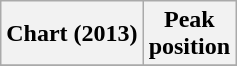<table class="wikitable plainrowheaders" style="text-align:center">
<tr>
<th scope="col">Chart (2013)</th>
<th scope="col">Peak<br>position</th>
</tr>
<tr>
</tr>
</table>
